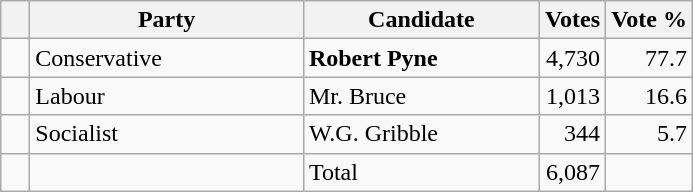<table class="wikitable">
<tr>
<th></th>
<th scope="col" width="175">Party</th>
<th scope="col" width="150">Candidate</th>
<th>Votes</th>
<th>Vote %</th>
</tr>
<tr>
<td>   </td>
<td>Conservative</td>
<td><strong>Robert Pyne</strong></td>
<td align=right>4,730</td>
<td align=right>77.7</td>
</tr>
<tr>
<td>   </td>
<td>Labour</td>
<td>Mr. Bruce</td>
<td align=right>1,013</td>
<td align=right>16.6</td>
</tr>
<tr>
<td>   </td>
<td>Socialist</td>
<td>W.G. Gribble</td>
<td align=right>344</td>
<td align=right>5.7</td>
</tr>
<tr>
<td></td>
<td></td>
<td>Total</td>
<td align=right>6,087</td>
<td></td>
</tr>
</table>
